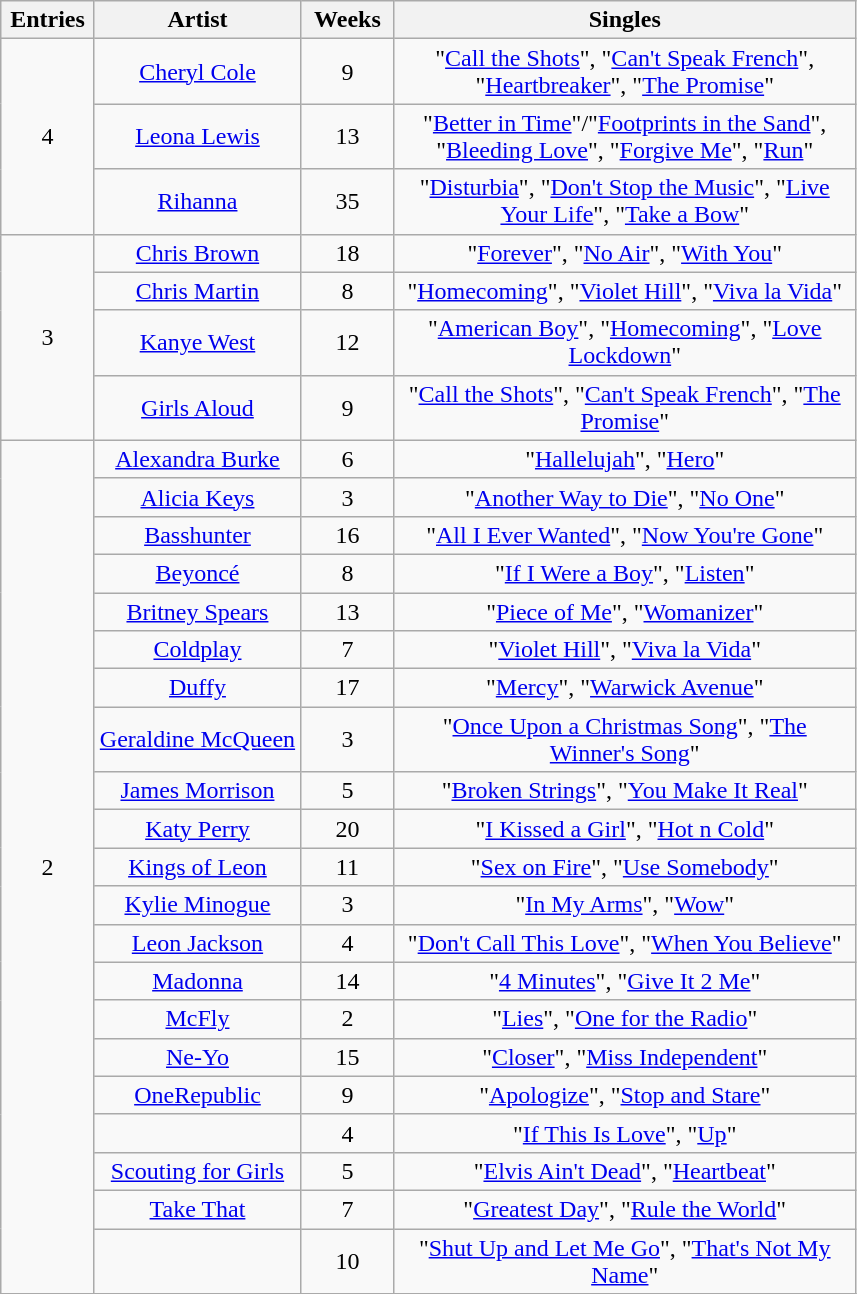<table class="wikitable sortable" style="text-align: center;">
<tr>
<th scope="col" style="width:55px;" data-sort-type="number">Entries</th>
<th scope="col" style="text-align:center;">Artist</th>
<th scope="col" style="width:55px;" data-sort-type="number">Weeks</th>
<th scope="col" style="width:300px;">Singles</th>
</tr>
<tr>
<td rowspan="3" style="text-align:center">4</td>
<td><a href='#'>Cheryl Cole</a> </td>
<td>9</td>
<td>"<a href='#'>Call the Shots</a>", "<a href='#'>Can't Speak French</a>", "<a href='#'>Heartbreaker</a>", "<a href='#'>The Promise</a>"</td>
</tr>
<tr>
<td><a href='#'>Leona Lewis</a> </td>
<td>13</td>
<td>"<a href='#'>Better in Time</a>"/"<a href='#'>Footprints in the Sand</a>", "<a href='#'>Bleeding Love</a>", "<a href='#'>Forgive Me</a>", "<a href='#'>Run</a>"</td>
</tr>
<tr>
<td><a href='#'>Rihanna</a> </td>
<td>35</td>
<td>"<a href='#'>Disturbia</a>", "<a href='#'>Don't Stop the Music</a>", "<a href='#'>Live Your Life</a>", "<a href='#'>Take a Bow</a>"</td>
</tr>
<tr>
<td rowspan="4" style="text-align:center">3</td>
<td><a href='#'>Chris Brown</a></td>
<td>18</td>
<td>"<a href='#'>Forever</a>", "<a href='#'>No Air</a>", "<a href='#'>With You</a>"</td>
</tr>
<tr>
<td><a href='#'>Chris Martin</a> </td>
<td>8</td>
<td>"<a href='#'>Homecoming</a>", "<a href='#'>Violet Hill</a>", "<a href='#'>Viva la Vida</a>"</td>
</tr>
<tr>
<td><a href='#'>Kanye West</a> </td>
<td>12</td>
<td>"<a href='#'>American Boy</a>", "<a href='#'>Homecoming</a>", "<a href='#'>Love Lockdown</a>"</td>
</tr>
<tr>
<td><a href='#'>Girls Aloud</a> </td>
<td>9</td>
<td>"<a href='#'>Call the Shots</a>", "<a href='#'>Can't Speak French</a>", "<a href='#'>The Promise</a>"</td>
</tr>
<tr>
<td rowspan="21" style="text-align:center">2</td>
<td><a href='#'>Alexandra Burke</a> </td>
<td>6</td>
<td>"<a href='#'>Hallelujah</a>", "<a href='#'>Hero</a>"</td>
</tr>
<tr>
<td><a href='#'>Alicia Keys</a> </td>
<td>3</td>
<td>"<a href='#'>Another Way to Die</a>", "<a href='#'>No One</a>"</td>
</tr>
<tr>
<td><a href='#'>Basshunter</a></td>
<td>16</td>
<td>"<a href='#'>All I Ever Wanted</a>", "<a href='#'>Now You're Gone</a>"</td>
</tr>
<tr>
<td><a href='#'>Beyoncé</a></td>
<td>8</td>
<td>"<a href='#'>If I Were a Boy</a>", "<a href='#'>Listen</a>"</td>
</tr>
<tr>
<td><a href='#'>Britney Spears</a></td>
<td>13</td>
<td>"<a href='#'>Piece of Me</a>", "<a href='#'>Womanizer</a>"</td>
</tr>
<tr>
<td><a href='#'>Coldplay</a></td>
<td>7</td>
<td>"<a href='#'>Violet Hill</a>", "<a href='#'>Viva la Vida</a>"</td>
</tr>
<tr>
<td><a href='#'>Duffy</a></td>
<td>17</td>
<td>"<a href='#'>Mercy</a>", "<a href='#'>Warwick Avenue</a>"</td>
</tr>
<tr>
<td><a href='#'>Geraldine McQueen</a></td>
<td>3</td>
<td>"<a href='#'>Once Upon a Christmas Song</a>", "<a href='#'>The Winner's Song</a>"</td>
</tr>
<tr>
<td><a href='#'>James Morrison</a> </td>
<td>5</td>
<td>"<a href='#'>Broken Strings</a>", "<a href='#'>You Make It Real</a>"</td>
</tr>
<tr>
<td><a href='#'>Katy Perry</a></td>
<td>20</td>
<td>"<a href='#'>I Kissed a Girl</a>", "<a href='#'>Hot n Cold</a>"</td>
</tr>
<tr>
<td><a href='#'>Kings of Leon</a></td>
<td>11</td>
<td>"<a href='#'>Sex on Fire</a>", "<a href='#'>Use Somebody</a>"</td>
</tr>
<tr>
<td><a href='#'>Kylie Minogue</a></td>
<td>3</td>
<td>"<a href='#'>In My Arms</a>", "<a href='#'>Wow</a>"</td>
</tr>
<tr>
<td><a href='#'>Leon Jackson</a> </td>
<td>4</td>
<td>"<a href='#'>Don't Call This Love</a>", "<a href='#'>When You Believe</a>"</td>
</tr>
<tr>
<td><a href='#'>Madonna</a></td>
<td>14</td>
<td>"<a href='#'>4 Minutes</a>", "<a href='#'>Give It 2 Me</a>"</td>
</tr>
<tr>
<td><a href='#'>McFly</a></td>
<td>2</td>
<td>"<a href='#'>Lies</a>", "<a href='#'>One for the Radio</a>"</td>
</tr>
<tr>
<td><a href='#'>Ne-Yo</a></td>
<td>15</td>
<td>"<a href='#'>Closer</a>", "<a href='#'>Miss Independent</a>"</td>
</tr>
<tr>
<td><a href='#'>OneRepublic</a> </td>
<td>9</td>
<td>"<a href='#'>Apologize</a>", "<a href='#'>Stop and Stare</a>"</td>
</tr>
<tr>
<td></td>
<td>4</td>
<td>"<a href='#'>If This Is Love</a>", "<a href='#'>Up</a>"</td>
</tr>
<tr>
<td><a href='#'>Scouting for Girls</a></td>
<td>5</td>
<td>"<a href='#'>Elvis Ain't Dead</a>", "<a href='#'>Heartbeat</a>"</td>
</tr>
<tr>
<td><a href='#'>Take That</a> </td>
<td>7</td>
<td>"<a href='#'>Greatest Day</a>", "<a href='#'>Rule the World</a>"</td>
</tr>
<tr>
<td></td>
<td>10</td>
<td>"<a href='#'>Shut Up and Let Me Go</a>", "<a href='#'>That's Not My Name</a>"</td>
</tr>
<tr>
</tr>
</table>
